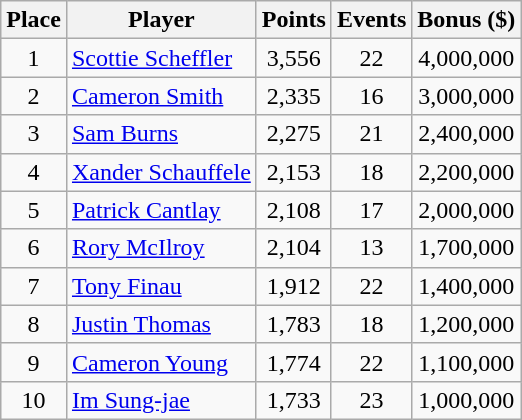<table class="wikitable">
<tr>
<th>Place</th>
<th>Player</th>
<th>Points</th>
<th>Events</th>
<th>Bonus ($)</th>
</tr>
<tr>
<td align=center>1</td>
<td> <a href='#'>Scottie Scheffler</a></td>
<td align=center>3,556</td>
<td align=center>22</td>
<td align=center>4,000,000</td>
</tr>
<tr>
<td align=center>2</td>
<td> <a href='#'>Cameron Smith</a></td>
<td align=center>2,335</td>
<td align=center>16</td>
<td align=center>3,000,000</td>
</tr>
<tr>
<td align=center>3</td>
<td> <a href='#'>Sam Burns</a></td>
<td align=center>2,275</td>
<td align=center>21</td>
<td align=center>2,400,000</td>
</tr>
<tr>
<td align=center>4</td>
<td> <a href='#'>Xander Schauffele</a></td>
<td align=center>2,153</td>
<td align=center>18</td>
<td align=center>2,200,000</td>
</tr>
<tr>
<td align=center>5</td>
<td> <a href='#'>Patrick Cantlay</a></td>
<td align=center>2,108</td>
<td align=center>17</td>
<td align=center>2,000,000</td>
</tr>
<tr>
<td align=center>6</td>
<td> <a href='#'>Rory McIlroy</a></td>
<td align=center>2,104</td>
<td align=center>13</td>
<td align=center>1,700,000</td>
</tr>
<tr>
<td align=center>7</td>
<td> <a href='#'>Tony Finau</a></td>
<td align=center>1,912</td>
<td align=center>22</td>
<td align=center>1,400,000</td>
</tr>
<tr>
<td align=center>8</td>
<td> <a href='#'>Justin Thomas</a></td>
<td align=center>1,783</td>
<td align=center>18</td>
<td align=center>1,200,000</td>
</tr>
<tr>
<td align=center>9</td>
<td> <a href='#'>Cameron Young</a></td>
<td align=center>1,774</td>
<td align=center>22</td>
<td align=center>1,100,000</td>
</tr>
<tr>
<td align=center>10</td>
<td> <a href='#'>Im Sung-jae</a></td>
<td align=center>1,733</td>
<td align=center>23</td>
<td align=center>1,000,000</td>
</tr>
</table>
